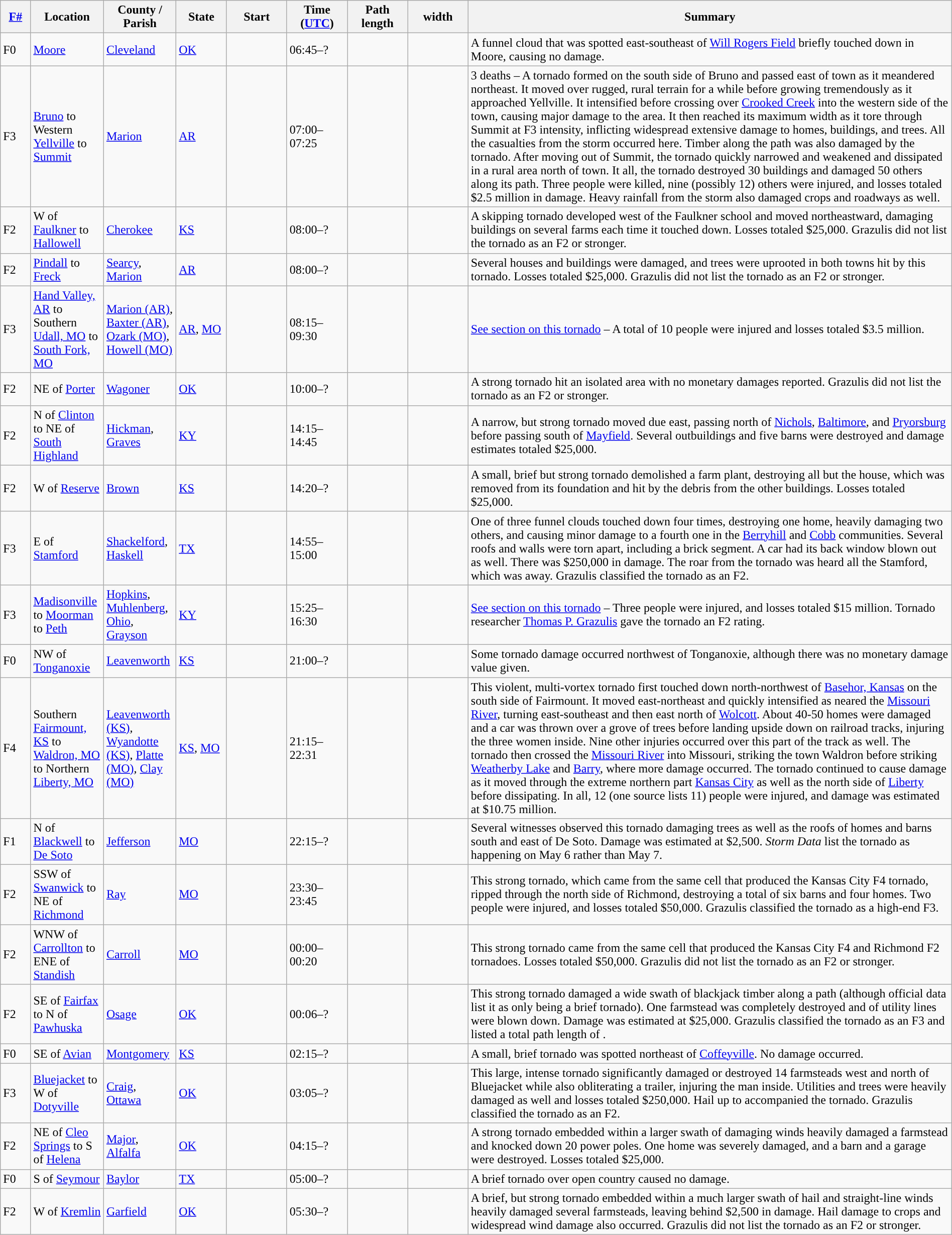<table class="wikitable sortable" style="width:100%;">
<tr>
<th scope="col"  style="width:3%; text-align:center;"><a href='#'>F#</a></th>
<th scope="col"  style="width:7%; text-align:center;" class="unsortable">Location</th>
<th scope="col"  style="width:6%; text-align:center;" class="unsortable">County / Parish</th>
<th scope="col"  style="width:5%; text-align:center;">State</th>
<th scope="col"  style="width:6%; text-align:center;">Start<br></th>
<th scope="col"  style="width:6%; text-align:center;">Time (<a href='#'>UTC</a>)</th>
<th scope="col"  style="width:6%; text-align:center;">Path length</th>
<th scope="col"  style="width:6%; text-align:center;"> width</th>
<th scope="col" class="unsortable" style="width:48%; text-align:center;">Summary</th>
</tr>
<tr>
<td>F0</td>
<td><a href='#'>Moore</a></td>
<td><a href='#'>Cleveland</a></td>
<td><a href='#'>OK</a></td>
<td></td>
<td>06:45–?</td>
<td></td>
<td></td>
<td>A funnel cloud that was spotted east-southeast of <a href='#'>Will Rogers Field</a> briefly touched down in Moore, causing no damage.</td>
</tr>
<tr>
<td>F3</td>
<td><a href='#'>Bruno</a> to Western <a href='#'>Yellville</a> to <a href='#'>Summit</a></td>
<td><a href='#'>Marion</a></td>
<td><a href='#'>AR</a></td>
<td></td>
<td>07:00–07:25</td>
<td></td>
<td></td>
<td>3 deaths – A tornado formed on the south side of Bruno and passed east of town as it meandered northeast. It moved over rugged, rural terrain for a while before growing tremendously as it approached Yellville. It intensified before crossing over <a href='#'>Crooked Creek</a> into the western side of the town, causing major damage to the area. It then reached its maximum width as it tore through Summit at F3 intensity, inflicting widespread extensive damage to homes, buildings, and trees. All the casualties from the storm occurred here. Timber along the path was also damaged by the tornado. After moving out of Summit, the tornado quickly narrowed and weakened and dissipated in a rural area north of town. It all, the tornado destroyed 30 buildings and damaged 50 others along its path. Three people were killed, nine (possibly 12) others were injured, and losses totaled $2.5 million in damage. Heavy rainfall from the storm also damaged crops and roadways as well.</td>
</tr>
<tr>
<td>F2</td>
<td>W of <a href='#'>Faulkner</a> to <a href='#'>Hallowell</a></td>
<td><a href='#'>Cherokee</a></td>
<td><a href='#'>KS</a></td>
<td></td>
<td>08:00–?</td>
<td></td>
<td></td>
<td>A skipping tornado developed west of the Faulkner school and moved northeastward, damaging buildings on several farms each time it touched down. Losses totaled $25,000. Grazulis did not list the tornado as an F2 or stronger.</td>
</tr>
<tr>
<td>F2</td>
<td><a href='#'>Pindall</a> to <a href='#'>Freck</a></td>
<td><a href='#'>Searcy</a>, <a href='#'>Marion</a></td>
<td><a href='#'>AR</a></td>
<td></td>
<td>08:00–?</td>
<td></td>
<td></td>
<td>Several houses and buildings were damaged, and trees were uprooted in both towns hit by this tornado. Losses totaled $25,000. Grazulis did not list the tornado as an F2 or stronger.</td>
</tr>
<tr>
<td>F3</td>
<td><a href='#'>Hand Valley, AR</a> to Southern <a href='#'>Udall, MO</a> to <a href='#'>South Fork, MO</a></td>
<td><a href='#'>Marion (AR)</a>, <a href='#'>Baxter (AR)</a>, <a href='#'>Ozark (MO)</a>, <a href='#'>Howell (MO)</a></td>
<td><a href='#'>AR</a>, <a href='#'>MO</a></td>
<td></td>
<td>08:15–09:30</td>
<td></td>
<td></td>
<td><a href='#'>See section on this tornado</a> – A total of 10 people were injured and losses totaled $3.5 million.</td>
</tr>
<tr>
<td>F2</td>
<td>NE of <a href='#'>Porter</a></td>
<td><a href='#'>Wagoner</a></td>
<td><a href='#'>OK</a></td>
<td></td>
<td>10:00–?</td>
<td></td>
<td></td>
<td>A strong tornado hit an isolated area with no monetary damages reported. Grazulis did not list the tornado as an F2 or stronger.</td>
</tr>
<tr>
<td>F2</td>
<td>N of <a href='#'>Clinton</a> to NE of <a href='#'>South Highland</a></td>
<td><a href='#'>Hickman</a>, <a href='#'>Graves</a></td>
<td><a href='#'>KY</a></td>
<td></td>
<td>14:15–14:45</td>
<td></td>
<td></td>
<td>A narrow, but strong tornado moved due east, passing north of <a href='#'>Nichols</a>, <a href='#'>Baltimore</a>, and <a href='#'>Pryorsburg</a> before passing south of <a href='#'>Mayfield</a>. Several outbuildings and five barns were destroyed and damage estimates totaled $25,000.</td>
</tr>
<tr>
<td>F2</td>
<td>W of <a href='#'>Reserve</a></td>
<td><a href='#'>Brown</a></td>
<td><a href='#'>KS</a></td>
<td></td>
<td>14:20–?</td>
<td></td>
<td></td>
<td>A small, brief but strong tornado demolished a farm plant, destroying all but the house, which was removed from its foundation and hit by the debris from the other buildings. Losses totaled $25,000.</td>
</tr>
<tr>
<td>F3</td>
<td>E of <a href='#'>Stamford</a></td>
<td><a href='#'>Shackelford</a>, <a href='#'>Haskell</a></td>
<td><a href='#'>TX</a></td>
<td></td>
<td>14:55–15:00</td>
<td></td>
<td></td>
<td>One of three funnel clouds touched down four times, destroying one home, heavily damaging two others, and causing minor damage to a fourth one in the <a href='#'>Berryhill</a> and <a href='#'>Cobb</a> communities. Several roofs and walls were torn apart, including a  brick segment. A car had its back window blown out as well. There was $250,000 in damage. The roar from the tornado was heard all the Stamford, which was  away. Grazulis classified the tornado as an F2.</td>
</tr>
<tr>
<td>F3</td>
<td><a href='#'>Madisonville</a> to <a href='#'>Moorman</a> to <a href='#'>Peth</a></td>
<td><a href='#'>Hopkins</a>, <a href='#'>Muhlenberg</a>, <a href='#'>Ohio</a>, <a href='#'>Grayson</a></td>
<td><a href='#'>KY</a></td>
<td></td>
<td>15:25–16:30</td>
<td></td>
<td></td>
<td><a href='#'>See section on this tornado</a> – Three people were injured, and losses totaled $15 million. Tornado researcher <a href='#'>Thomas P. Grazulis</a> gave the tornado an F2 rating.</td>
</tr>
<tr>
<td>F0</td>
<td>NW of <a href='#'>Tonganoxie</a></td>
<td><a href='#'>Leavenworth</a></td>
<td><a href='#'>KS</a></td>
<td></td>
<td>21:00–?</td>
<td></td>
<td></td>
<td>Some tornado damage occurred northwest of Tonganoxie, although there was no monetary damage value given.</td>
</tr>
<tr>
<td>F4</td>
<td>Southern <a href='#'>Fairmount, KS</a> to <a href='#'>Waldron, MO</a> to Northern <a href='#'>Liberty, MO</a></td>
<td><a href='#'>Leavenworth (KS)</a>, <a href='#'>Wyandotte (KS)</a>, <a href='#'>Platte (MO)</a>, <a href='#'>Clay (MO)</a></td>
<td><a href='#'>KS</a>, <a href='#'>MO</a></td>
<td></td>
<td>21:15–22:31</td>
<td></td>
<td></td>
<td>This violent, multi-vortex tornado first touched down north-northwest of <a href='#'>Basehor, Kansas</a> on the south side of Fairmount. It moved east-northeast and quickly intensified as neared the <a href='#'>Missouri River</a>, turning east-southeast and then east north of <a href='#'>Wolcott</a>. About 40-50 homes were damaged and a car was thrown  over a  grove of trees before landing upside down on railroad tracks, injuring the three women inside. Nine other injuries occurred over this part of the track as well. The tornado then crossed the <a href='#'>Missouri River</a> into Missouri, striking the town Waldron before striking <a href='#'>Weatherby Lake</a> and <a href='#'>Barry</a>, where more damage occurred. The tornado continued to cause damage as it moved through the extreme northern part <a href='#'>Kansas City</a> as well as the north side of <a href='#'>Liberty</a> before dissipating. In all, 12 (one source lists 11) people were injured, and damage was estimated at $10.75 million.</td>
</tr>
<tr>
<td>F1</td>
<td>N of <a href='#'>Blackwell</a> to <a href='#'>De Soto</a></td>
<td><a href='#'>Jefferson</a></td>
<td><a href='#'>MO</a></td>
<td></td>
<td>22:15–?</td>
<td></td>
<td></td>
<td>Several witnesses observed this tornado damaging trees as well as the roofs of homes and barns south and east of De Soto. Damage was estimated at $2,500. <em>Storm Data</em> list the tornado as happening on May 6 rather than May 7.</td>
</tr>
<tr>
<td>F2</td>
<td>SSW of <a href='#'>Swanwick</a> to NE of <a href='#'>Richmond</a></td>
<td><a href='#'>Ray</a></td>
<td><a href='#'>MO</a></td>
<td></td>
<td>23:30–23:45</td>
<td></td>
<td></td>
<td>This strong tornado, which came from the same cell that produced the Kansas City F4 tornado, ripped through the north side of Richmond, destroying a total of six barns and four homes. Two people were injured, and losses totaled $50,000. Grazulis classified the tornado as a high-end F3.</td>
</tr>
<tr>
<td>F2</td>
<td>WNW of <a href='#'>Carrollton</a> to ENE of <a href='#'>Standish</a></td>
<td><a href='#'>Carroll</a></td>
<td><a href='#'>MO</a></td>
<td></td>
<td>00:00–00:20</td>
<td></td>
<td></td>
<td>This strong tornado came from the same cell that produced the Kansas City F4 and Richmond F2 tornadoes. Losses totaled $50,000. Grazulis did not list the tornado as an F2 or stronger.</td>
</tr>
<tr>
<td>F2</td>
<td>SE of <a href='#'>Fairfax</a> to N of <a href='#'>Pawhuska</a></td>
<td><a href='#'>Osage</a></td>
<td><a href='#'>OK</a></td>
<td></td>
<td>00:06–?</td>
<td></td>
<td></td>
<td>This strong tornado damaged a wide swath of blackjack timber along a  path (although official data list it as only being a brief tornado). One farmstead was completely destroyed and  of utility lines were blown down. Damage was estimated at $25,000. Grazulis classified the tornado as an F3 and listed a total path length of .</td>
</tr>
<tr>
<td>F0</td>
<td>SE of <a href='#'>Avian</a></td>
<td><a href='#'>Montgomery</a></td>
<td><a href='#'>KS</a></td>
<td></td>
<td>02:15–?</td>
<td></td>
<td></td>
<td>A small, brief tornado was spotted northeast of <a href='#'>Coffeyville</a>. No damage occurred.</td>
</tr>
<tr>
<td>F3</td>
<td><a href='#'>Bluejacket</a> to W of <a href='#'>Dotyville</a></td>
<td><a href='#'>Craig</a>, <a href='#'>Ottawa</a></td>
<td><a href='#'>OK</a></td>
<td></td>
<td>03:05–?</td>
<td></td>
<td></td>
<td>This large, intense tornado significantly damaged or destroyed 14 farmsteads west and north of Bluejacket while also obliterating a trailer, injuring the man inside. Utilities and trees were heavily damaged as well and losses totaled $250,000. Hail up to  accompanied the tornado. Grazulis classified the tornado as an F2.</td>
</tr>
<tr>
<td>F2</td>
<td>NE of <a href='#'>Cleo Springs</a> to S of <a href='#'>Helena</a></td>
<td><a href='#'>Major</a>, <a href='#'>Alfalfa</a></td>
<td><a href='#'>OK</a></td>
<td></td>
<td>04:15–?</td>
<td></td>
<td></td>
<td>A strong tornado embedded within a larger swath of damaging winds heavily damaged a farmstead and knocked down 20 power poles. One home was severely damaged, and a barn and a garage were destroyed. Losses totaled $25,000.</td>
</tr>
<tr>
<td>F0</td>
<td>S of <a href='#'>Seymour</a></td>
<td><a href='#'>Baylor</a></td>
<td><a href='#'>TX</a></td>
<td></td>
<td>05:00–?</td>
<td></td>
<td></td>
<td>A brief tornado over open country caused no damage.</td>
</tr>
<tr>
<td>F2</td>
<td>W of <a href='#'>Kremlin</a></td>
<td><a href='#'>Garfield</a></td>
<td><a href='#'>OK</a></td>
<td></td>
<td>05:30–?</td>
<td></td>
<td></td>
<td>A brief, but strong tornado embedded within a much larger swath of  hail and straight-line winds heavily damaged several farmsteads, leaving behind $2,500 in damage. Hail damage to crops and widespread wind damage also occurred. Grazulis did not list the tornado as an F2 or stronger.</td>
</tr>
</table>
